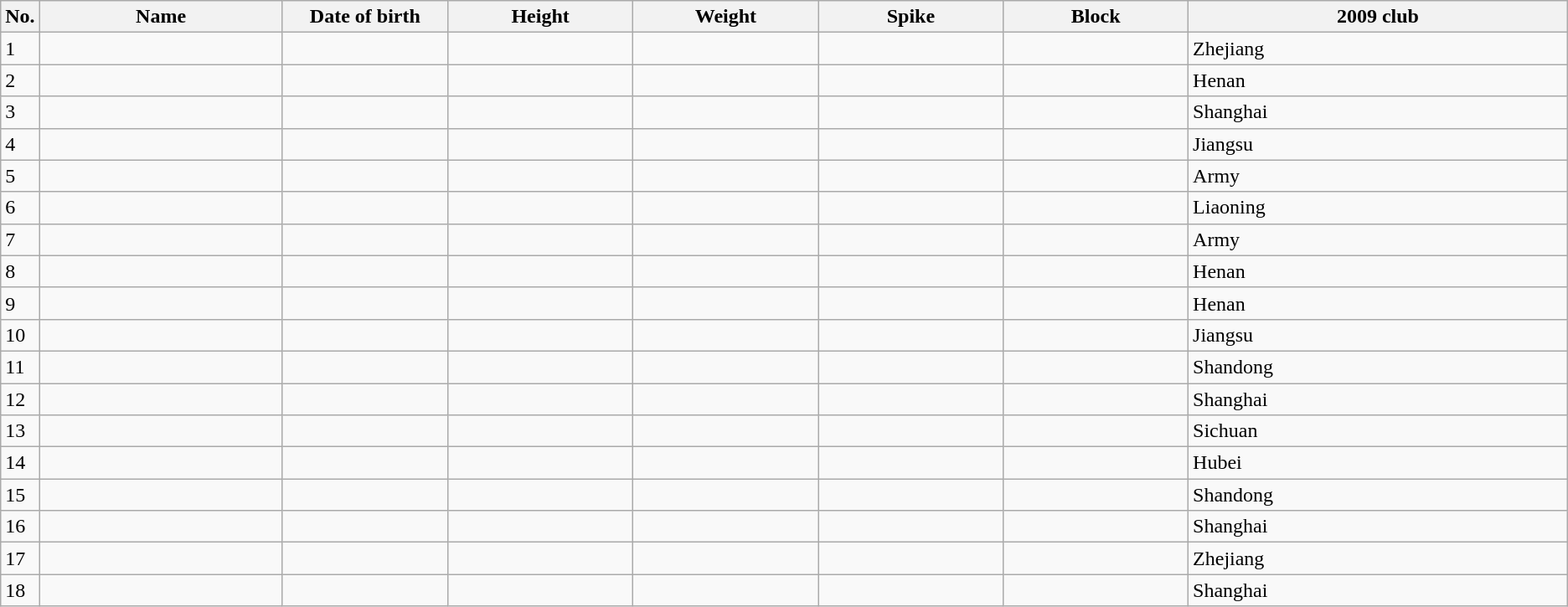<table class="wikitable sortable" style=font-size:100%; text-align:center;>
<tr>
<th>No.</th>
<th style=width:12em>Name</th>
<th style=width:8em>Date of birth</th>
<th style=width:9em>Height</th>
<th style=width:9em>Weight</th>
<th style=width:9em>Spike</th>
<th style=width:9em>Block</th>
<th style=width:19em>2009 club</th>
</tr>
<tr>
<td>1</td>
<td align=left></td>
<td align=right></td>
<td></td>
<td></td>
<td></td>
<td></td>
<td align=left>Zhejiang</td>
</tr>
<tr>
<td>2</td>
<td align=left></td>
<td align=right></td>
<td></td>
<td></td>
<td></td>
<td></td>
<td align=left>Henan</td>
</tr>
<tr>
<td>3</td>
<td align=left></td>
<td align=right></td>
<td></td>
<td></td>
<td></td>
<td></td>
<td align=left>Shanghai</td>
</tr>
<tr>
<td>4</td>
<td align=left></td>
<td align=right></td>
<td></td>
<td></td>
<td></td>
<td></td>
<td align=left>Jiangsu</td>
</tr>
<tr>
<td>5</td>
<td align=left></td>
<td align=right></td>
<td></td>
<td></td>
<td></td>
<td></td>
<td align=left>Army</td>
</tr>
<tr>
<td>6</td>
<td align=left></td>
<td align=right></td>
<td></td>
<td></td>
<td></td>
<td></td>
<td align=left>Liaoning</td>
</tr>
<tr>
<td>7</td>
<td align=left></td>
<td align=right></td>
<td></td>
<td></td>
<td></td>
<td></td>
<td align=left>Army</td>
</tr>
<tr>
<td>8</td>
<td align=left></td>
<td align=right></td>
<td></td>
<td></td>
<td></td>
<td></td>
<td align=left>Henan</td>
</tr>
<tr>
<td>9</td>
<td align=left></td>
<td align=right></td>
<td></td>
<td></td>
<td></td>
<td></td>
<td align=left>Henan</td>
</tr>
<tr>
<td>10</td>
<td align=left></td>
<td align=right></td>
<td></td>
<td></td>
<td></td>
<td></td>
<td align=left>Jiangsu</td>
</tr>
<tr>
<td>11</td>
<td align=left></td>
<td align=right></td>
<td></td>
<td></td>
<td></td>
<td></td>
<td align=left>Shandong</td>
</tr>
<tr>
<td>12</td>
<td align=left></td>
<td align=right></td>
<td></td>
<td></td>
<td></td>
<td></td>
<td align=left>Shanghai</td>
</tr>
<tr>
<td>13</td>
<td align=left></td>
<td align=right></td>
<td></td>
<td></td>
<td></td>
<td></td>
<td align=left>Sichuan</td>
</tr>
<tr>
<td>14</td>
<td align=left></td>
<td align=right></td>
<td></td>
<td></td>
<td></td>
<td></td>
<td align=left>Hubei</td>
</tr>
<tr>
<td>15</td>
<td align=left></td>
<td align=right></td>
<td></td>
<td></td>
<td></td>
<td></td>
<td align=left>Shandong</td>
</tr>
<tr>
<td>16</td>
<td align=left></td>
<td align=right></td>
<td></td>
<td></td>
<td></td>
<td></td>
<td align=left>Shanghai</td>
</tr>
<tr>
<td>17</td>
<td align=left></td>
<td align=right></td>
<td></td>
<td></td>
<td></td>
<td></td>
<td align=left>Zhejiang</td>
</tr>
<tr>
<td>18</td>
<td align=left></td>
<td align=right></td>
<td></td>
<td></td>
<td></td>
<td></td>
<td align=left>Shanghai</td>
</tr>
</table>
